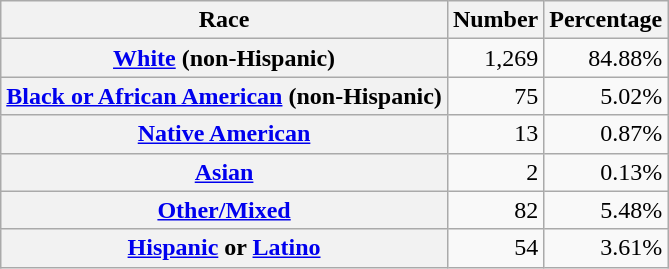<table class="wikitable" style="text-align:right">
<tr>
<th scope="col">Race</th>
<th scope="col">Number</th>
<th scope="col">Percentage</th>
</tr>
<tr>
<th scope="row"><a href='#'>White</a> (non-Hispanic)</th>
<td>1,269</td>
<td>84.88%</td>
</tr>
<tr>
<th scope="row"><a href='#'>Black or African American</a> (non-Hispanic)</th>
<td>75</td>
<td>5.02%</td>
</tr>
<tr>
<th scope="row"><a href='#'>Native American</a></th>
<td>13</td>
<td>0.87%</td>
</tr>
<tr>
<th scope="row"><a href='#'>Asian</a></th>
<td>2</td>
<td>0.13%</td>
</tr>
<tr>
<th scope="row"><a href='#'>Other/Mixed</a></th>
<td>82</td>
<td>5.48%</td>
</tr>
<tr>
<th scope="row"><a href='#'>Hispanic</a> or <a href='#'>Latino</a></th>
<td>54</td>
<td>3.61%</td>
</tr>
</table>
